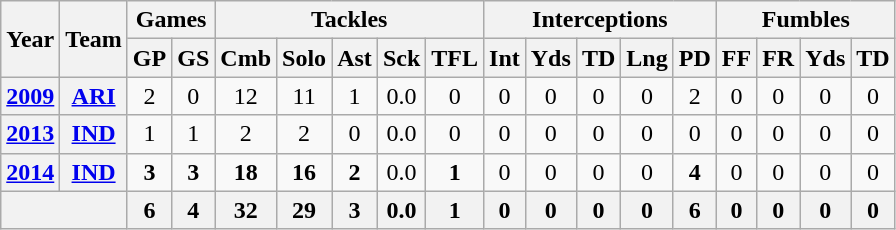<table class="wikitable" style="text-align:center">
<tr>
<th rowspan="2">Year</th>
<th rowspan="2">Team</th>
<th colspan="2">Games</th>
<th colspan="5">Tackles</th>
<th colspan="5">Interceptions</th>
<th colspan="4">Fumbles</th>
</tr>
<tr>
<th>GP</th>
<th>GS</th>
<th>Cmb</th>
<th>Solo</th>
<th>Ast</th>
<th>Sck</th>
<th>TFL</th>
<th>Int</th>
<th>Yds</th>
<th>TD</th>
<th>Lng</th>
<th>PD</th>
<th>FF</th>
<th>FR</th>
<th>Yds</th>
<th>TD</th>
</tr>
<tr>
<th><a href='#'>2009</a></th>
<th><a href='#'>ARI</a></th>
<td>2</td>
<td>0</td>
<td>12</td>
<td>11</td>
<td>1</td>
<td>0.0</td>
<td>0</td>
<td>0</td>
<td>0</td>
<td>0</td>
<td>0</td>
<td>2</td>
<td>0</td>
<td>0</td>
<td>0</td>
<td>0</td>
</tr>
<tr>
<th><a href='#'>2013</a></th>
<th><a href='#'>IND</a></th>
<td>1</td>
<td>1</td>
<td>2</td>
<td>2</td>
<td>0</td>
<td>0.0</td>
<td>0</td>
<td>0</td>
<td>0</td>
<td>0</td>
<td>0</td>
<td>0</td>
<td>0</td>
<td>0</td>
<td>0</td>
<td>0</td>
</tr>
<tr>
<th><a href='#'>2014</a></th>
<th><a href='#'>IND</a></th>
<td><strong>3</strong></td>
<td><strong>3</strong></td>
<td><strong>18</strong></td>
<td><strong>16</strong></td>
<td><strong>2</strong></td>
<td>0.0</td>
<td><strong>1</strong></td>
<td>0</td>
<td>0</td>
<td>0</td>
<td>0</td>
<td><strong>4</strong></td>
<td>0</td>
<td>0</td>
<td>0</td>
<td>0</td>
</tr>
<tr>
<th colspan="2"></th>
<th>6</th>
<th>4</th>
<th>32</th>
<th>29</th>
<th>3</th>
<th>0.0</th>
<th>1</th>
<th>0</th>
<th>0</th>
<th>0</th>
<th>0</th>
<th>6</th>
<th>0</th>
<th>0</th>
<th>0</th>
<th>0</th>
</tr>
</table>
